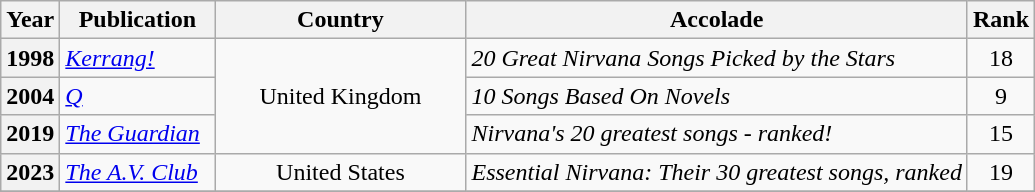<table class="wikitable plainrowheaders" style="text-align:left;">
<tr>
<th scope="col">Year</th>
<th scope="col" style="width:6em;">Publication</th>
<th scope="col" style="width:10em;">Country</th>
<th scope="col">Accolade</th>
<th scope="col">Rank</th>
</tr>
<tr>
<th scope="row">1998</th>
<td><em><a href='#'>Kerrang!</a></em></td>
<td style="text-align:center;" rowspan="3">United Kingdom</td>
<td><em>20 Great Nirvana Songs Picked by the Stars</em></td>
<td style="text-align:center;">18</td>
</tr>
<tr>
<th scope="row">2004</th>
<td><em><a href='#'>Q</a></em></td>
<td><em>10 Songs Based On Novels</em></td>
<td style="text-align:center;">9</td>
</tr>
<tr>
<th scope="row">2019</th>
<td><em><a href='#'>The Guardian</a></em></td>
<td><em>Nirvana's 20 greatest songs - ranked!</em></td>
<td style="text-align:center;">15</td>
</tr>
<tr>
<th scope="row">2023</th>
<td><em><a href='#'>The A.V. Club</a></em></td>
<td style="text-align:center">United States</td>
<td><em>Essential Nirvana: Their 30 greatest songs, ranked</td>
<td style="text-align:center;">19</td>
</tr>
<tr>
</tr>
</table>
